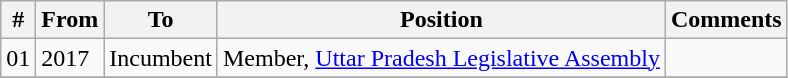<table class="wikitable sortable">
<tr>
<th>#</th>
<th>From</th>
<th>To</th>
<th>Position</th>
<th>Comments</th>
</tr>
<tr>
<td>01</td>
<td>2017</td>
<td>Incumbent</td>
<td>Member, <a href='#'>Uttar Pradesh Legislative Assembly</a></td>
<td></td>
</tr>
<tr>
</tr>
</table>
